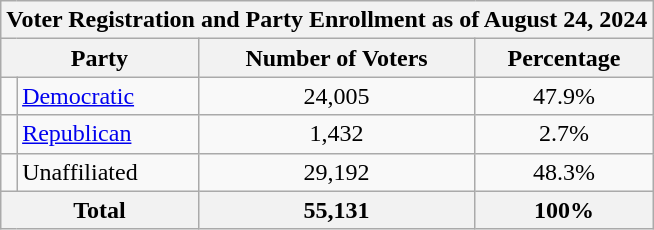<table class=wikitable>
<tr>
<th colspan = 6>Voter Registration and Party Enrollment as of August 24, 2024</th>
</tr>
<tr>
<th colspan = 2>Party</th>
<th>Number of Voters</th>
<th>Percentage</th>
</tr>
<tr>
<td></td>
<td><a href='#'>Democratic</a></td>
<td style="text-align:center;">24,005</td>
<td style="text-align:center;">47.9%</td>
</tr>
<tr>
<td></td>
<td><a href='#'>Republican</a></td>
<td style="text-align:center;">1,432</td>
<td style="text-align:center;">2.7%</td>
</tr>
<tr>
<td></td>
<td>Unaffiliated</td>
<td style="text-align:center;">29,192</td>
<td style="text-align:center;">48.3%</td>
</tr>
<tr>
<th colspan = 2>Total</th>
<th style="text-align:center;">55,131</th>
<th style="text-align:center;">100%</th>
</tr>
</table>
